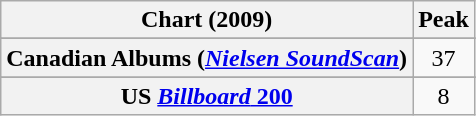<table class="wikitable sortable plainrowheaders">
<tr>
<th>Chart (2009)</th>
<th>Peak</th>
</tr>
<tr>
</tr>
<tr>
</tr>
<tr>
<th scope="row">Canadian Albums (<em><a href='#'>Nielsen SoundScan</a></em>)</th>
<td style="text-align:center;">37</td>
</tr>
<tr>
</tr>
<tr>
</tr>
<tr>
</tr>
<tr>
<th scope="row">US <a href='#'><em>Billboard</em> 200</a></th>
<td style="text-align:center;">8</td>
</tr>
</table>
